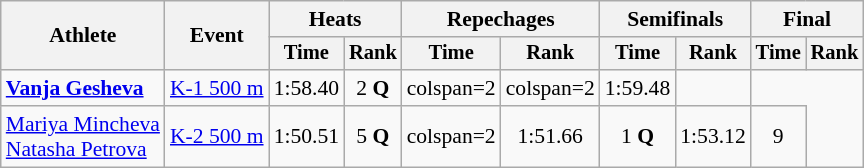<table class="wikitable" style="font-size:90%; text-align:center;">
<tr>
<th rowspan=2>Athlete</th>
<th rowspan=2>Event</th>
<th colspan=2>Heats</th>
<th colspan=2>Repechages</th>
<th colspan=2>Semifinals</th>
<th colspan=2>Final</th>
</tr>
<tr style="font-size:95%">
<th>Time</th>
<th>Rank</th>
<th>Time</th>
<th>Rank</th>
<th>Time</th>
<th>Rank</th>
<th>Time</th>
<th>Rank</th>
</tr>
<tr>
<td align=left><strong><a href='#'>Vanja Gesheva</a></strong></td>
<td align=left><a href='#'>K-1 500 m</a></td>
<td>1:58.40</td>
<td>2 <strong>Q</strong></td>
<td>colspan=2 </td>
<td>colspan=2 </td>
<td>1:59.48</td>
<td></td>
</tr>
<tr>
<td align=left><a href='#'>Mariya Mincheva</a><br><a href='#'>Natasha Petrova</a></td>
<td align=left><a href='#'>K-2 500 m</a></td>
<td>1:50.51</td>
<td>5 <strong>Q</strong></td>
<td>colspan=2 </td>
<td>1:51.66</td>
<td>1 <strong>Q</strong></td>
<td>1:53.12</td>
<td>9</td>
</tr>
</table>
